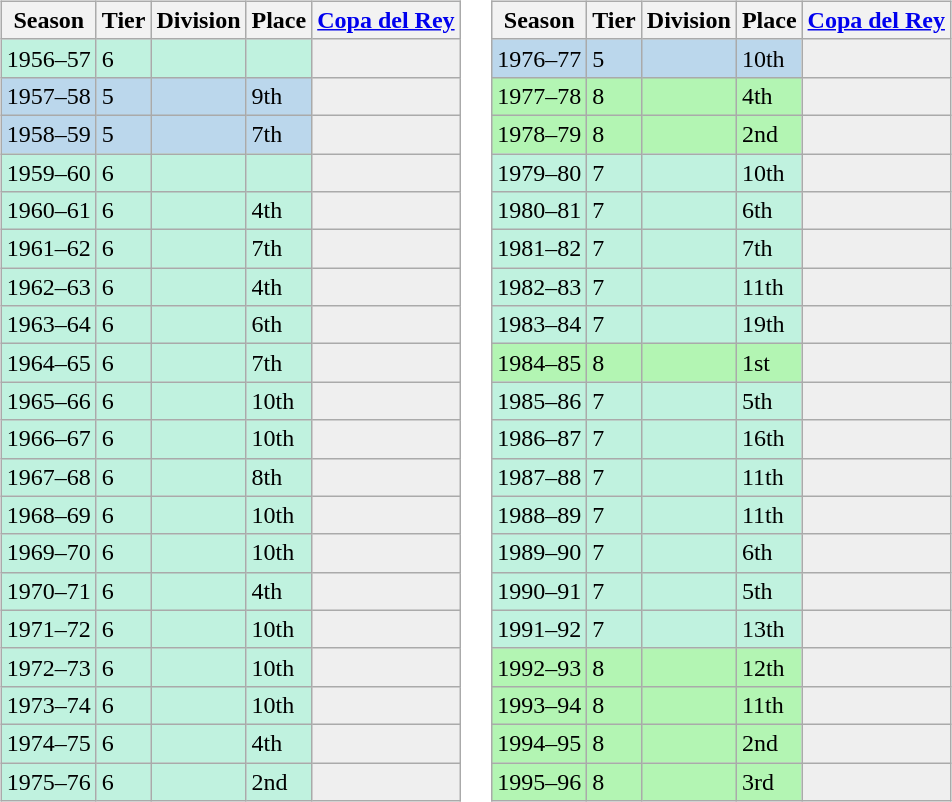<table>
<tr>
<td valign="top" width=0%><br><table class="wikitable">
<tr style="background:#f0f6fa;">
<th>Season</th>
<th>Tier</th>
<th>Division</th>
<th>Place</th>
<th><a href='#'>Copa del Rey</a></th>
</tr>
<tr>
<td style="background:#C0F2DF;">1956–57</td>
<td style="background:#C0F2DF;">6</td>
<td style="background:#C0F2DF;"></td>
<td style="background:#C0F2DF;"></td>
<th style="background:#efefef;"></th>
</tr>
<tr>
<td style="background:#BBD7EC;">1957–58</td>
<td style="background:#BBD7EC;">5</td>
<td style="background:#BBD7EC;"></td>
<td style="background:#BBD7EC;">9th</td>
<th style="background:#efefef;"></th>
</tr>
<tr>
<td style="background:#BBD7EC;">1958–59</td>
<td style="background:#BBD7EC;">5</td>
<td style="background:#BBD7EC;"></td>
<td style="background:#BBD7EC;">7th</td>
<th style="background:#efefef;"></th>
</tr>
<tr>
<td style="background:#C0F2DF;">1959–60</td>
<td style="background:#C0F2DF;">6</td>
<td style="background:#C0F2DF;"></td>
<td style="background:#C0F2DF;"></td>
<th style="background:#efefef;"></th>
</tr>
<tr>
<td style="background:#C0F2DF;">1960–61</td>
<td style="background:#C0F2DF;">6</td>
<td style="background:#C0F2DF;"></td>
<td style="background:#C0F2DF;">4th</td>
<th style="background:#efefef;"></th>
</tr>
<tr>
<td style="background:#C0F2DF;">1961–62</td>
<td style="background:#C0F2DF;">6</td>
<td style="background:#C0F2DF;"></td>
<td style="background:#C0F2DF;">7th</td>
<th style="background:#efefef;"></th>
</tr>
<tr>
<td style="background:#C0F2DF;">1962–63</td>
<td style="background:#C0F2DF;">6</td>
<td style="background:#C0F2DF;"></td>
<td style="background:#C0F2DF;">4th</td>
<th style="background:#efefef;"></th>
</tr>
<tr>
<td style="background:#C0F2DF;">1963–64</td>
<td style="background:#C0F2DF;">6</td>
<td style="background:#C0F2DF;"></td>
<td style="background:#C0F2DF;">6th</td>
<th style="background:#efefef;"></th>
</tr>
<tr>
<td style="background:#C0F2DF;">1964–65</td>
<td style="background:#C0F2DF;">6</td>
<td style="background:#C0F2DF;"></td>
<td style="background:#C0F2DF;">7th</td>
<th style="background:#efefef;"></th>
</tr>
<tr>
<td style="background:#C0F2DF;">1965–66</td>
<td style="background:#C0F2DF;">6</td>
<td style="background:#C0F2DF;"></td>
<td style="background:#C0F2DF;">10th</td>
<th style="background:#efefef;"></th>
</tr>
<tr>
<td style="background:#C0F2DF;">1966–67</td>
<td style="background:#C0F2DF;">6</td>
<td style="background:#C0F2DF;"></td>
<td style="background:#C0F2DF;">10th</td>
<th style="background:#efefef;"></th>
</tr>
<tr>
<td style="background:#C0F2DF;">1967–68</td>
<td style="background:#C0F2DF;">6</td>
<td style="background:#C0F2DF;"></td>
<td style="background:#C0F2DF;">8th</td>
<th style="background:#efefef;"></th>
</tr>
<tr>
<td style="background:#C0F2DF;">1968–69</td>
<td style="background:#C0F2DF;">6</td>
<td style="background:#C0F2DF;"></td>
<td style="background:#C0F2DF;">10th</td>
<th style="background:#efefef;"></th>
</tr>
<tr>
<td style="background:#C0F2DF;">1969–70</td>
<td style="background:#C0F2DF;">6</td>
<td style="background:#C0F2DF;"></td>
<td style="background:#C0F2DF;">10th</td>
<th style="background:#efefef;"></th>
</tr>
<tr>
<td style="background:#C0F2DF;">1970–71</td>
<td style="background:#C0F2DF;">6</td>
<td style="background:#C0F2DF;"></td>
<td style="background:#C0F2DF;">4th</td>
<th style="background:#efefef;"></th>
</tr>
<tr>
<td style="background:#C0F2DF;">1971–72</td>
<td style="background:#C0F2DF;">6</td>
<td style="background:#C0F2DF;"></td>
<td style="background:#C0F2DF;">10th</td>
<th style="background:#efefef;"></th>
</tr>
<tr>
<td style="background:#C0F2DF;">1972–73</td>
<td style="background:#C0F2DF;">6</td>
<td style="background:#C0F2DF;"></td>
<td style="background:#C0F2DF;">10th</td>
<th style="background:#efefef;"></th>
</tr>
<tr>
<td style="background:#C0F2DF;">1973–74</td>
<td style="background:#C0F2DF;">6</td>
<td style="background:#C0F2DF;"></td>
<td style="background:#C0F2DF;">10th</td>
<th style="background:#efefef;"></th>
</tr>
<tr>
<td style="background:#C0F2DF;">1974–75</td>
<td style="background:#C0F2DF;">6</td>
<td style="background:#C0F2DF;"></td>
<td style="background:#C0F2DF;">4th</td>
<th style="background:#efefef;"></th>
</tr>
<tr>
<td style="background:#C0F2DF;">1975–76</td>
<td style="background:#C0F2DF;">6</td>
<td style="background:#C0F2DF;"></td>
<td style="background:#C0F2DF;">2nd</td>
<th style="background:#efefef;"></th>
</tr>
</table>
</td>
<td valign="top" width=0%><br><table class="wikitable">
<tr style="background:#f0f6fa;">
<th>Season</th>
<th>Tier</th>
<th>Division</th>
<th>Place</th>
<th><a href='#'>Copa del Rey</a></th>
</tr>
<tr>
<td style="background:#BBD7EC;">1976–77</td>
<td style="background:#BBD7EC;">5</td>
<td style="background:#BBD7EC;"></td>
<td style="background:#BBD7EC;">10th</td>
<th style="background:#efefef;"></th>
</tr>
<tr>
<td style="background:#B3F5B3;">1977–78</td>
<td style="background:#B3F5B3;">8</td>
<td style="background:#B3F5B3;"></td>
<td style="background:#B3F5B3;">4th</td>
<th style="background:#efefef;"></th>
</tr>
<tr>
<td style="background:#B3F5B3;">1978–79</td>
<td style="background:#B3F5B3;">8</td>
<td style="background:#B3F5B3;"></td>
<td style="background:#B3F5B3;">2nd</td>
<th style="background:#efefef;"></th>
</tr>
<tr>
<td style="background:#C0F2DF;">1979–80</td>
<td style="background:#C0F2DF;">7</td>
<td style="background:#C0F2DF;"></td>
<td style="background:#C0F2DF;">10th</td>
<th style="background:#efefef;"></th>
</tr>
<tr>
<td style="background:#C0F2DF;">1980–81</td>
<td style="background:#C0F2DF;">7</td>
<td style="background:#C0F2DF;"></td>
<td style="background:#C0F2DF;">6th</td>
<th style="background:#efefef;"></th>
</tr>
<tr>
<td style="background:#C0F2DF;">1981–82</td>
<td style="background:#C0F2DF;">7</td>
<td style="background:#C0F2DF;"></td>
<td style="background:#C0F2DF;">7th</td>
<th style="background:#efefef;"></th>
</tr>
<tr>
<td style="background:#C0F2DF;">1982–83</td>
<td style="background:#C0F2DF;">7</td>
<td style="background:#C0F2DF;"></td>
<td style="background:#C0F2DF;">11th</td>
<th style="background:#efefef;"></th>
</tr>
<tr>
<td style="background:#C0F2DF;">1983–84</td>
<td style="background:#C0F2DF;">7</td>
<td style="background:#C0F2DF;"></td>
<td style="background:#C0F2DF;">19th</td>
<th style="background:#efefef;"></th>
</tr>
<tr>
<td style="background:#B3F5B3;">1984–85</td>
<td style="background:#B3F5B3;">8</td>
<td style="background:#B3F5B3;"></td>
<td style="background:#B3F5B3;">1st</td>
<th style="background:#efefef;"></th>
</tr>
<tr>
<td style="background:#C0F2DF;">1985–86</td>
<td style="background:#C0F2DF;">7</td>
<td style="background:#C0F2DF;"></td>
<td style="background:#C0F2DF;">5th</td>
<th style="background:#efefef;"></th>
</tr>
<tr>
<td style="background:#C0F2DF;">1986–87</td>
<td style="background:#C0F2DF;">7</td>
<td style="background:#C0F2DF;"></td>
<td style="background:#C0F2DF;">16th</td>
<th style="background:#efefef;"></th>
</tr>
<tr>
<td style="background:#C0F2DF;">1987–88</td>
<td style="background:#C0F2DF;">7</td>
<td style="background:#C0F2DF;"></td>
<td style="background:#C0F2DF;">11th</td>
<th style="background:#efefef;"></th>
</tr>
<tr>
<td style="background:#C0F2DF;">1988–89</td>
<td style="background:#C0F2DF;">7</td>
<td style="background:#C0F2DF;"></td>
<td style="background:#C0F2DF;">11th</td>
<th style="background:#efefef;"></th>
</tr>
<tr>
<td style="background:#C0F2DF;">1989–90</td>
<td style="background:#C0F2DF;">7</td>
<td style="background:#C0F2DF;"></td>
<td style="background:#C0F2DF;">6th</td>
<th style="background:#efefef;"></th>
</tr>
<tr>
<td style="background:#C0F2DF;">1990–91</td>
<td style="background:#C0F2DF;">7</td>
<td style="background:#C0F2DF;"></td>
<td style="background:#C0F2DF;">5th</td>
<th style="background:#efefef;"></th>
</tr>
<tr>
<td style="background:#C0F2DF;">1991–92</td>
<td style="background:#C0F2DF;">7</td>
<td style="background:#C0F2DF;"></td>
<td style="background:#C0F2DF;">13th</td>
<th style="background:#efefef;"></th>
</tr>
<tr>
<td style="background:#B3F5B3;">1992–93</td>
<td style="background:#B3F5B3;">8</td>
<td style="background:#B3F5B3;"></td>
<td style="background:#B3F5B3;">12th</td>
<th style="background:#efefef;"></th>
</tr>
<tr>
<td style="background:#B3F5B3;">1993–94</td>
<td style="background:#B3F5B3;">8</td>
<td style="background:#B3F5B3;"></td>
<td style="background:#B3F5B3;">11th</td>
<th style="background:#efefef;"></th>
</tr>
<tr>
<td style="background:#B3F5B3;">1994–95</td>
<td style="background:#B3F5B3;">8</td>
<td style="background:#B3F5B3;"></td>
<td style="background:#B3F5B3;">2nd</td>
<th style="background:#efefef;"></th>
</tr>
<tr>
<td style="background:#B3F5B3;">1995–96</td>
<td style="background:#B3F5B3;">8</td>
<td style="background:#B3F5B3;"></td>
<td style="background:#B3F5B3;">3rd</td>
<th style="background:#efefef;"></th>
</tr>
</table>
</td>
</tr>
</table>
